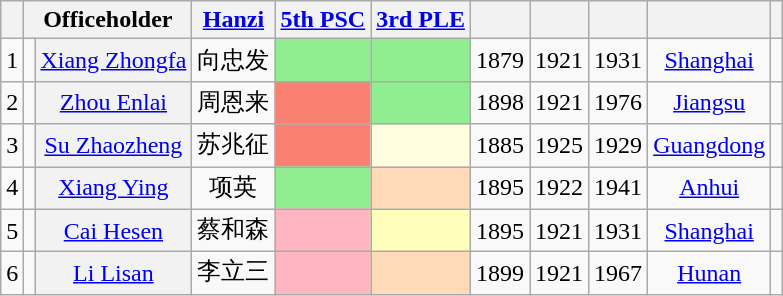<table class="wikitable sortable" style=text-align:center>
<tr>
<th scope=col></th>
<th scope=col colspan="2">Officeholder</th>
<th scope=col><a href='#'>Hanzi</a></th>
<th scope=col><a href='#'>5th PSC</a></th>
<th scope=col><a href='#'>3rd PLE</a></th>
<th scope=col></th>
<th scope=col></th>
<th scope=col></th>
<th scope=col></th>
<th scope=col class="unsortable"></th>
</tr>
<tr>
<td>1</td>
<td></td>
<th align="center" scope="row" style="font-weight:normal;"><a href='#'>Xiang Zhongfa</a></th>
<td data-sort-value="4">向忠发</td>
<td bgcolor = LightGreen></td>
<td bgcolor = LightGreen></td>
<td>1879</td>
<td>1921</td>
<td>1931</td>
<td><a href='#'>Shanghai</a></td>
<td></td>
</tr>
<tr>
<td>2</td>
<td></td>
<th align="center" scope="row" style="font-weight:normal;"><a href='#'>Zhou Enlai</a></th>
<td data-sort-value="128">周恩来</td>
<td bgcolor = Salmon></td>
<td bgcolor = LightGreen></td>
<td>1898</td>
<td>1921</td>
<td>1976</td>
<td><a href='#'>Jiangsu</a></td>
<td></td>
</tr>
<tr>
<td>3</td>
<td></td>
<th align="center" scope="row" style="font-weight:normal;"><a href='#'>Su Zhaozheng</a></th>
<td data-sort-value="53">苏兆征</td>
<td bgcolor = Salmon></td>
<td bgcolor = LightYellow></td>
<td>1885</td>
<td>1925</td>
<td>1929</td>
<td><a href='#'>Guangdong</a></td>
<td></td>
</tr>
<tr>
<td>4</td>
<td></td>
<th align="center" scope="row" style="font-weight:normal;"><a href='#'>Xiang Ying</a></th>
<td data-sort-value="4">项英</td>
<td bgcolor = LightGreen></td>
<td bgcolor = PeachPuff></td>
<td>1895</td>
<td>1922</td>
<td>1941</td>
<td><a href='#'>Anhui</a></td>
<td></td>
</tr>
<tr>
<td>5</td>
<td></td>
<th align="center" scope="row" style="font-weight:normal;"><a href='#'>Cai Hesen</a></th>
<td data-sort-value="4">蔡和森</td>
<td bgcolor = LightPink></td>
<td bgcolor = ffffbb></td>
<td>1895</td>
<td>1921</td>
<td>1931</td>
<td><a href='#'>Shanghai</a></td>
<td></td>
</tr>
<tr>
<td>6</td>
<td></td>
<th align="center" scope="row" style="font-weight:normal;"><a href='#'>Li Lisan</a></th>
<td data-sort-value="4">李立三</td>
<td bgcolor = LightPink></td>
<td bgcolor = PeachPuff></td>
<td>1899</td>
<td>1921</td>
<td>1967</td>
<td><a href='#'>Hunan</a></td>
<td></td>
</tr>
</table>
